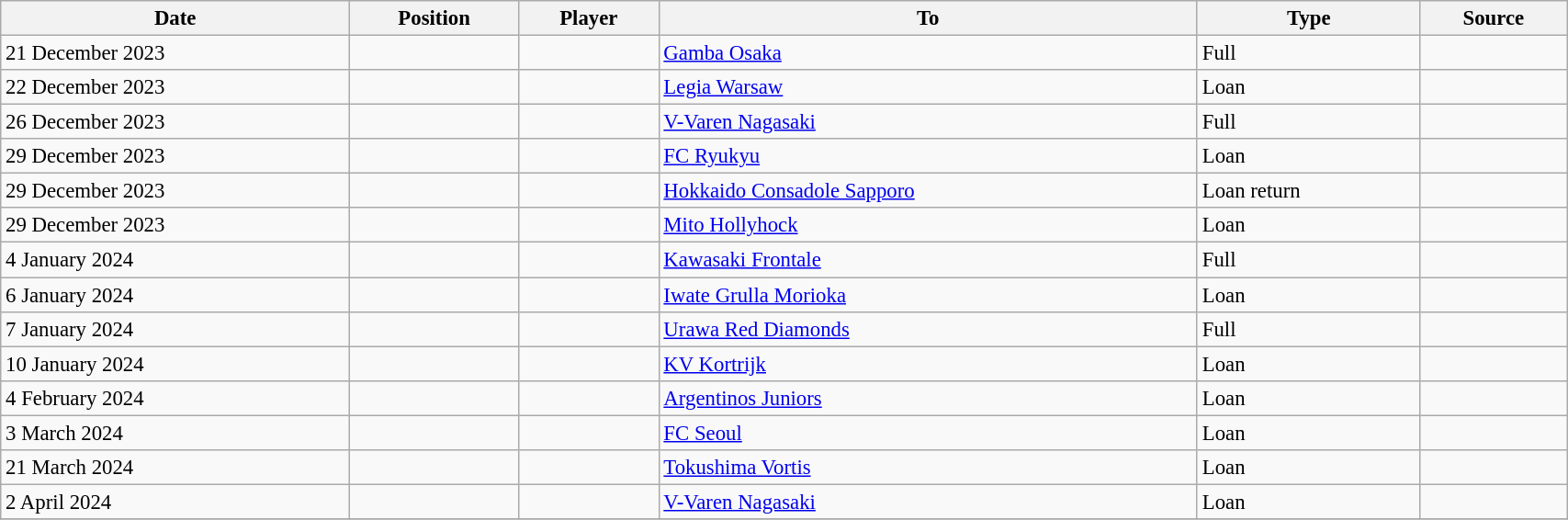<table class="wikitable sortable" style="width:90%; text-align:center; font-size:95%; text-align:left;">
<tr>
<th>Date</th>
<th>Position</th>
<th>Player</th>
<th>To</th>
<th>Type</th>
<th>Source</th>
</tr>
<tr>
<td>21 December 2023</td>
<td></td>
<td></td>
<td> <a href='#'>Gamba Osaka</a></td>
<td>Full</td>
<td></td>
</tr>
<tr>
<td>22 December 2023</td>
<td></td>
<td></td>
<td> <a href='#'>Legia Warsaw</a></td>
<td>Loan</td>
<td></td>
</tr>
<tr>
<td>26 December 2023</td>
<td></td>
<td></td>
<td> <a href='#'>V-Varen Nagasaki</a></td>
<td>Full</td>
<td></td>
</tr>
<tr>
<td>29 December 2023</td>
<td></td>
<td></td>
<td> <a href='#'>FC Ryukyu</a></td>
<td>Loan</td>
<td></td>
</tr>
<tr>
<td>29 December 2023</td>
<td></td>
<td></td>
<td> <a href='#'>Hokkaido Consadole Sapporo</a></td>
<td>Loan return</td>
<td></td>
</tr>
<tr>
<td>29 December 2023</td>
<td></td>
<td></td>
<td> <a href='#'>Mito Hollyhock</a></td>
<td>Loan</td>
<td></td>
</tr>
<tr>
<td>4 January 2024</td>
<td></td>
<td></td>
<td> <a href='#'>Kawasaki Frontale</a></td>
<td>Full</td>
<td></td>
</tr>
<tr>
<td>6 January 2024</td>
<td></td>
<td></td>
<td> <a href='#'>Iwate Grulla Morioka</a></td>
<td>Loan</td>
<td></td>
</tr>
<tr>
<td>7 January 2024</td>
<td></td>
<td></td>
<td> <a href='#'>Urawa Red Diamonds</a></td>
<td>Full</td>
<td></td>
</tr>
<tr>
<td>10 January 2024</td>
<td></td>
<td></td>
<td> <a href='#'>KV Kortrijk</a></td>
<td>Loan</td>
<td></td>
</tr>
<tr>
<td>4 February 2024</td>
<td></td>
<td></td>
<td> <a href='#'>Argentinos Juniors</a></td>
<td>Loan</td>
<td></td>
</tr>
<tr>
<td>3 March 2024</td>
<td></td>
<td></td>
<td> <a href='#'>FC Seoul</a></td>
<td>Loan</td>
<td></td>
</tr>
<tr>
<td>21 March 2024</td>
<td></td>
<td></td>
<td> <a href='#'>Tokushima Vortis</a></td>
<td>Loan</td>
<td></td>
</tr>
<tr>
<td>2 April 2024</td>
<td></td>
<td></td>
<td> <a href='#'>V-Varen Nagasaki</a></td>
<td>Loan</td>
<td></td>
</tr>
<tr>
</tr>
</table>
